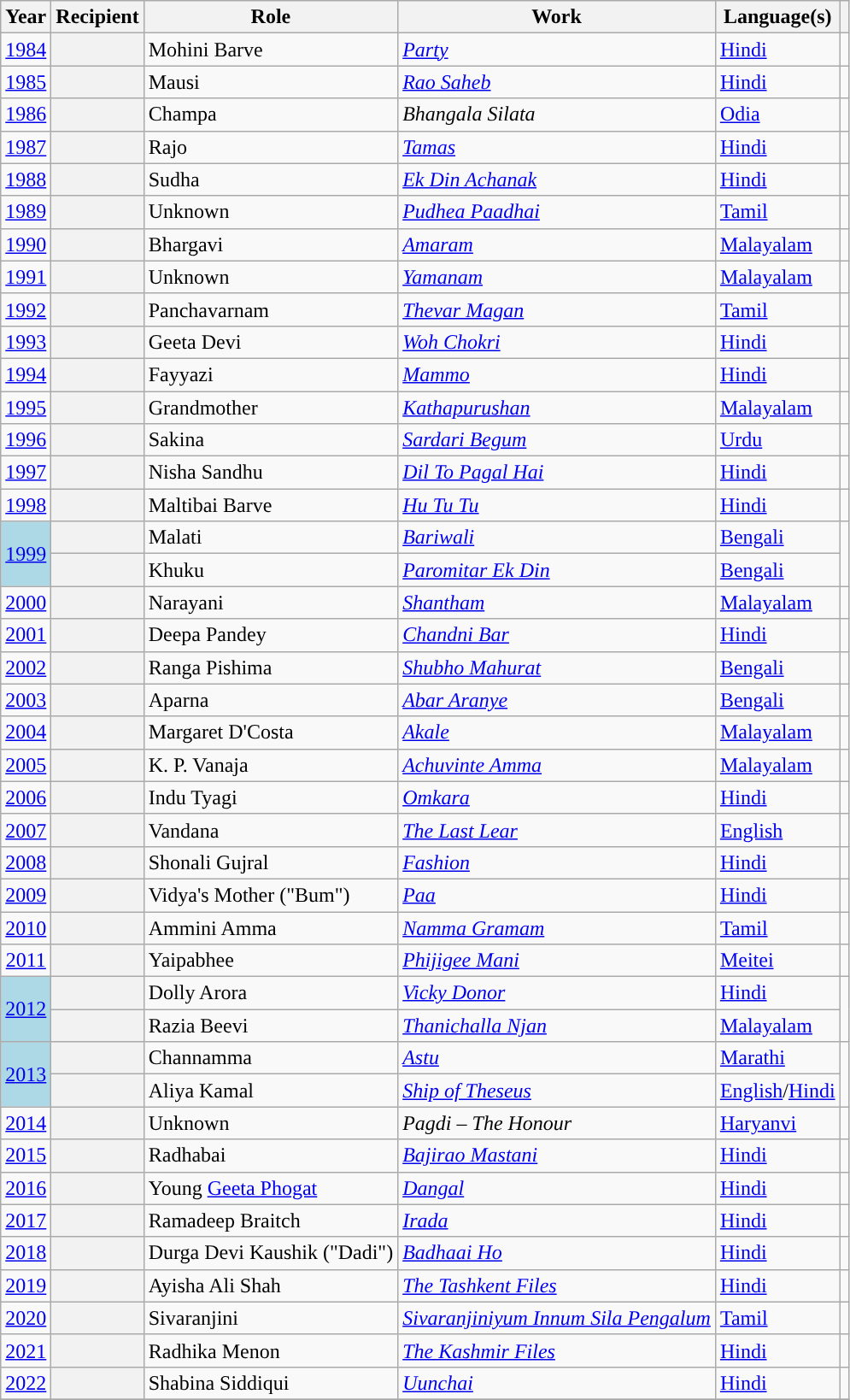<table class="wikitable plainrowheaders sortable">
<tr>
<th scope="col">Year</th>
<th scope="col">Recipient</th>
<th scope="col">Role</th>
<th scope="col">Work</th>
<th scope="col">Language(s)</th>
<th scope="col" class="unsortable"></th>
</tr>
<tr>
<td align=center><a href='#'>1984<br></a></td>
<th scope=row></th>
<td>Mohini Barve</td>
<td><em><a href='#'>Party</a></em></td>
<td><a href='#'>Hindi</a></td>
<td align=center></td>
</tr>
<tr>
<td align=center><a href='#'>1985<br></a></td>
<th scope=row></th>
<td>Mausi</td>
<td><em><a href='#'>Rao Saheb</a></em></td>
<td><a href='#'>Hindi</a></td>
<td align=center></td>
</tr>
<tr>
<td align=center><a href='#'>1986<br></a></td>
<th scope=row></th>
<td>Champa</td>
<td><em>Bhangala Silata</em></td>
<td><a href='#'>Odia</a></td>
<td align=center></td>
</tr>
<tr>
<td align=center><a href='#'>1987<br></a></td>
<th scope=row></th>
<td>Rajo</td>
<td><em><a href='#'>Tamas</a></em></td>
<td><a href='#'>Hindi</a></td>
<td align=center></td>
</tr>
<tr>
<td align=center><a href='#'>1988<br></a></td>
<th scope=row></th>
<td>Sudha</td>
<td><em><a href='#'>Ek Din Achanak</a></em></td>
<td><a href='#'>Hindi</a></td>
<td align=center></td>
</tr>
<tr>
<td align=center><a href='#'>1989<br></a></td>
<th scope=row></th>
<td>Unknown</td>
<td><em><a href='#'>Pudhea Paadhai</a></em></td>
<td><a href='#'>Tamil</a></td>
<td align=center></td>
</tr>
<tr>
<td align=center><a href='#'>1990<br></a></td>
<th scope=row></th>
<td>Bhargavi</td>
<td><em><a href='#'>Amaram</a></em></td>
<td><a href='#'>Malayalam</a></td>
<td align=center></td>
</tr>
<tr>
<td align=center><a href='#'>1991<br></a></td>
<th scope=row></th>
<td>Unknown</td>
<td><em><a href='#'>Yamanam</a></em></td>
<td><a href='#'>Malayalam</a></td>
<td align=center></td>
</tr>
<tr>
<td align=center><a href='#'>1992<br></a></td>
<th scope=row></th>
<td>Panchavarnam</td>
<td><em><a href='#'>Thevar Magan</a></em></td>
<td><a href='#'>Tamil</a></td>
<td align=center></td>
</tr>
<tr>
<td align=center><a href='#'>1993<br></a></td>
<th scope=row></th>
<td>Geeta Devi</td>
<td><em><a href='#'>Woh Chokri</a></em></td>
<td><a href='#'>Hindi</a></td>
<td align=center></td>
</tr>
<tr>
<td align=center><a href='#'>1994<br></a></td>
<th scope=row></th>
<td>Fayyazi</td>
<td><em><a href='#'>Mammo</a></em></td>
<td><a href='#'>Hindi</a></td>
<td align=center></td>
</tr>
<tr>
<td align=center><a href='#'>1995<br></a></td>
<th scope=row></th>
<td>Grandmother</td>
<td><em><a href='#'>Kathapurushan</a></em></td>
<td><a href='#'>Malayalam</a></td>
<td align=center></td>
</tr>
<tr>
<td align=center><a href='#'>1996<br></a></td>
<th scope=row></th>
<td>Sakina</td>
<td><em><a href='#'>Sardari Begum</a></em></td>
<td><a href='#'>Urdu</a></td>
<td align=center></td>
</tr>
<tr>
<td align=center><a href='#'>1997<br></a></td>
<th scope=row></th>
<td>Nisha Sandhu</td>
<td><em><a href='#'>Dil To Pagal Hai</a></em></td>
<td><a href='#'>Hindi</a></td>
<td align=center></td>
</tr>
<tr>
<td align=center><a href='#'>1998<br></a></td>
<th scope=row></th>
<td>Maltibai Barve</td>
<td><em><a href='#'>Hu Tu Tu</a></em></td>
<td><a href='#'>Hindi</a></td>
<td align=center></td>
</tr>
<tr>
<td style="background:#ADD8E6" rowspan="2"><a href='#'>1999<br></a> </td>
<th scope=row></th>
<td>Malati</td>
<td><em><a href='#'>Bariwali</a></em></td>
<td><a href='#'>Bengali</a></td>
<td align=center rowspan="2"></td>
</tr>
<tr>
<th scope=row></th>
<td>Khuku</td>
<td><em><a href='#'>Paromitar Ek Din</a></em></td>
<td><a href='#'>Bengali</a></td>
</tr>
<tr>
<td align=center><a href='#'>2000<br></a></td>
<th scope=row></th>
<td>Narayani</td>
<td><em><a href='#'>Shantham</a></em></td>
<td><a href='#'>Malayalam</a></td>
<td align=center></td>
</tr>
<tr>
<td align=center><a href='#'>2001<br></a></td>
<th scope=row></th>
<td>Deepa Pandey</td>
<td><em><a href='#'>Chandni Bar</a></em></td>
<td><a href='#'>Hindi</a></td>
<td align=center></td>
</tr>
<tr>
<td align=center><a href='#'>2002<br></a></td>
<th scope=row></th>
<td>Ranga Pishima</td>
<td><em><a href='#'>Shubho Mahurat</a></em></td>
<td><a href='#'>Bengali</a></td>
<td align=center></td>
</tr>
<tr>
<td align=center><a href='#'>2003<br></a></td>
<th scope=row></th>
<td>Aparna</td>
<td><em><a href='#'>Abar Aranye</a></em></td>
<td><a href='#'>Bengali</a></td>
<td align=center></td>
</tr>
<tr>
<td align=center><a href='#'>2004<br></a></td>
<th scope=row></th>
<td>Margaret D'Costa</td>
<td><em><a href='#'>Akale</a></em></td>
<td><a href='#'>Malayalam</a></td>
<td align=center></td>
</tr>
<tr>
<td align=center><a href='#'>2005<br></a></td>
<th scope=row></th>
<td>K. P. Vanaja</td>
<td><em><a href='#'>Achuvinte Amma</a></em></td>
<td><a href='#'>Malayalam</a></td>
<td align=center></td>
</tr>
<tr>
<td align=center><a href='#'>2006<br></a></td>
<th scope=row></th>
<td>Indu Tyagi</td>
<td><em><a href='#'>Omkara</a></em></td>
<td><a href='#'>Hindi</a></td>
<td align=center></td>
</tr>
<tr>
<td align=center><a href='#'>2007<br></a></td>
<th scope=row></th>
<td>Vandana</td>
<td><em><a href='#'>The Last Lear</a></em></td>
<td><a href='#'>English</a></td>
<td align=center></td>
</tr>
<tr>
<td align=center><a href='#'>2008<br></a></td>
<th scope=row></th>
<td>Shonali Gujral</td>
<td><em><a href='#'>Fashion</a></em></td>
<td><a href='#'>Hindi</a></td>
<td align=center></td>
</tr>
<tr>
<td align=center><a href='#'>2009<br></a></td>
<th scope=row></th>
<td>Vidya's Mother ("Bum")</td>
<td><em><a href='#'>Paa</a></em></td>
<td><a href='#'>Hindi</a></td>
<td align=center></td>
</tr>
<tr>
<td align=center><a href='#'>2010<br></a></td>
<th scope=row></th>
<td>Ammini Amma</td>
<td><em><a href='#'>Namma Gramam</a></em></td>
<td><a href='#'>Tamil</a></td>
<td align=center></td>
</tr>
<tr>
<td align=center><a href='#'>2011<br></a></td>
<th scope=row></th>
<td>Yaipabhee</td>
<td><em><a href='#'>Phijigee Mani</a></em></td>
<td><a href='#'>Meitei</a></td>
<td align=center></td>
</tr>
<tr>
<td style="background:#ADD8E6" rowspan="2"><a href='#'>2012<br></a> </td>
<th scope=row></th>
<td>Dolly Arora</td>
<td><em><a href='#'>Vicky Donor</a></em></td>
<td><a href='#'>Hindi</a></td>
<td align=center rowspan="2"></td>
</tr>
<tr>
<th scope=row></th>
<td>Razia Beevi</td>
<td><em><a href='#'>Thanichalla Njan</a></em></td>
<td><a href='#'>Malayalam</a></td>
</tr>
<tr>
<td style="background:#ADD8E6" rowspan="2"><a href='#'>2013<br></a> </td>
<th scope=row></th>
<td>Channamma</td>
<td><em><a href='#'>Astu</a></em></td>
<td><a href='#'>Marathi</a></td>
<td align=center rowspan="2"></td>
</tr>
<tr>
<th scope=row></th>
<td>Aliya Kamal</td>
<td><em><a href='#'>Ship of Theseus</a></em></td>
<td><a href='#'>English</a>/<a href='#'>Hindi</a></td>
</tr>
<tr>
<td align=center><a href='#'>2014<br></a></td>
<th scope=row></th>
<td>Unknown</td>
<td><em>Pagdi – The Honour</em></td>
<td><a href='#'>Haryanvi</a></td>
<td align=center></td>
</tr>
<tr>
<td align=center><a href='#'>2015<br></a></td>
<th scope=row></th>
<td>Radhabai</td>
<td><em><a href='#'>Bajirao Mastani</a></em></td>
<td><a href='#'>Hindi</a></td>
<td align=center></td>
</tr>
<tr>
<td align=center><a href='#'>2016<br></a></td>
<th scope=row></th>
<td>Young <a href='#'>Geeta Phogat</a></td>
<td><em><a href='#'>Dangal</a></em></td>
<td><a href='#'>Hindi</a></td>
<td align=center></td>
</tr>
<tr>
<td align=center><a href='#'>2017<br></a></td>
<th scope=row></th>
<td>Ramadeep Braitch</td>
<td><em><a href='#'>Irada</a></em></td>
<td><a href='#'>Hindi</a></td>
<td align=center></td>
</tr>
<tr>
<td align=center><a href='#'>2018<br></a></td>
<th scope=row></th>
<td>Durga Devi Kaushik ("Dadi")</td>
<td><em><a href='#'>Badhaai Ho</a></em></td>
<td><a href='#'>Hindi</a></td>
<td align=center></td>
</tr>
<tr>
<td align=center><a href='#'>2019<br></a></td>
<th scope=row></th>
<td>Ayisha Ali Shah</td>
<td><em><a href='#'>The Tashkent Files</a></em></td>
<td><a href='#'>Hindi</a></td>
<td align=center></td>
</tr>
<tr>
<td align=center><a href='#'>2020<br></a></td>
<th scope=row></th>
<td>Sivaranjini</td>
<td><em><a href='#'>Sivaranjiniyum Innum Sila Pengalum</a></em></td>
<td><a href='#'>Tamil</a></td>
<td align=center></td>
</tr>
<tr>
<td align=center><a href='#'>2021<br></a></td>
<th scope=row></th>
<td>Radhika Menon</td>
<td><em><a href='#'>The Kashmir Files</a></em></td>
<td><a href='#'>Hindi</a></td>
<td align=center></td>
</tr>
<tr>
<td align=center><a href='#'>2022<br></a></td>
<th scope=row></th>
<td>Shabina Siddiqui</td>
<td><em><a href='#'>Uunchai</a></em></td>
<td><a href='#'>Hindi</a></td>
<td align=center></td>
</tr>
<tr>
</tr>
</table>
